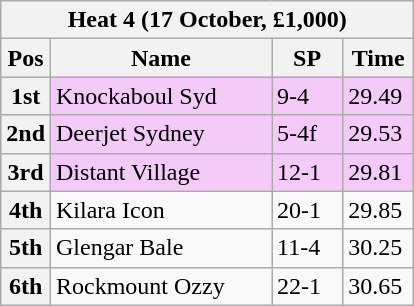<table class="wikitable">
<tr>
<th colspan="6">Heat 4 (17 October, £1,000)</th>
</tr>
<tr>
<th width=20>Pos</th>
<th width=140>Name</th>
<th width=40>SP</th>
<th width=40>Time</th>
</tr>
<tr style="background: #f4caf9;">
<th>1st</th>
<td>Knockaboul Syd</td>
<td>9-4</td>
<td>29.49</td>
</tr>
<tr style="background: #f4caf9;">
<th>2nd</th>
<td>Deerjet Sydney</td>
<td>5-4f</td>
<td>29.53</td>
</tr>
<tr style="background: #f4caf9;">
<th>3rd</th>
<td>Distant Village</td>
<td>12-1</td>
<td>29.81</td>
</tr>
<tr>
<th>4th</th>
<td>Kilara Icon</td>
<td>20-1</td>
<td>29.85</td>
</tr>
<tr>
<th>5th</th>
<td>Glengar Bale</td>
<td>11-4</td>
<td>30.25</td>
</tr>
<tr>
<th>6th</th>
<td>Rockmount Ozzy</td>
<td>22-1</td>
<td>30.65</td>
</tr>
</table>
